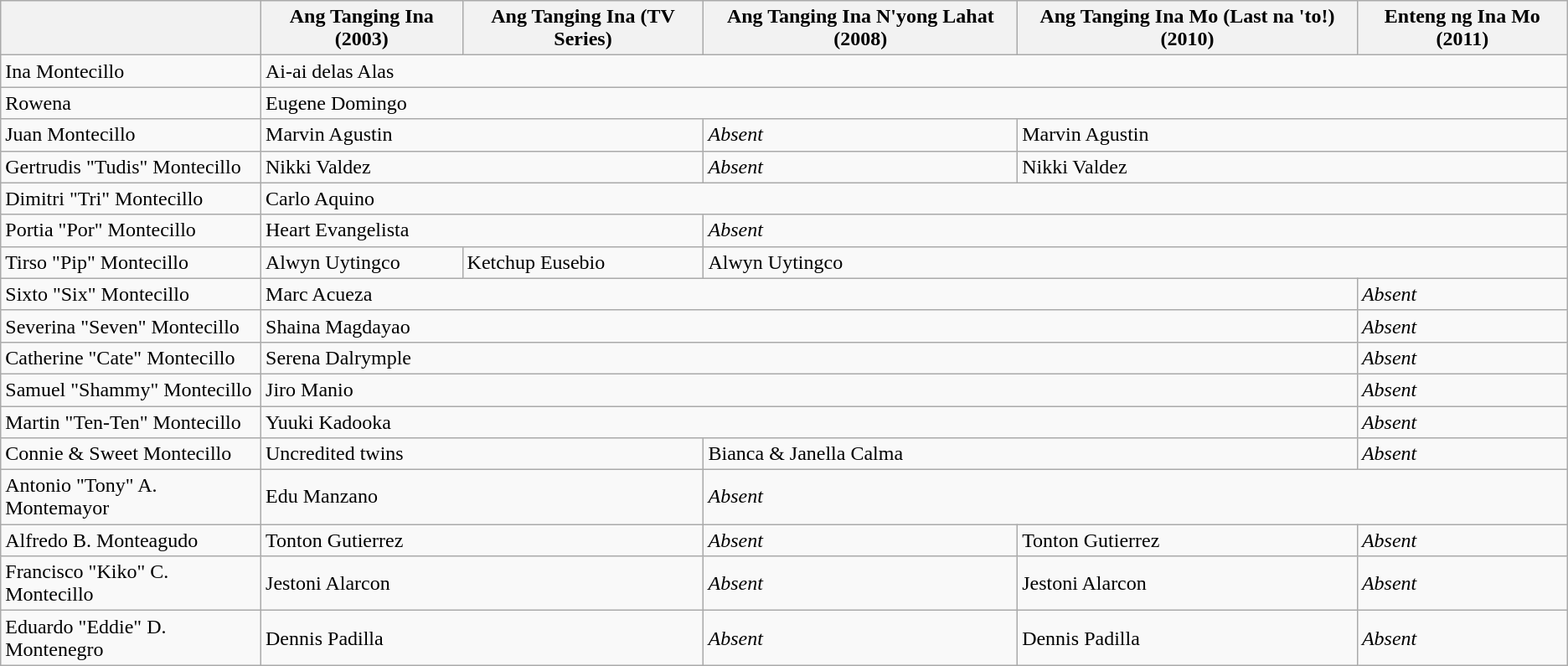<table class="wikitable">
<tr>
<th></th>
<th>Ang Tanging Ina (2003)</th>
<th>Ang Tanging Ina (TV Series)</th>
<th>Ang Tanging Ina N'yong Lahat (2008)</th>
<th>Ang Tanging Ina Mo (Last na 'to!) (2010)</th>
<th>Enteng ng Ina Mo (2011)</th>
</tr>
<tr>
<td>Ina Montecillo</td>
<td colspan="5">Ai-ai delas Alas</td>
</tr>
<tr>
<td>Rowena</td>
<td colspan="5">Eugene Domingo</td>
</tr>
<tr>
<td>Juan Montecillo</td>
<td colspan="2">Marvin Agustin</td>
<td><em>Absent</em></td>
<td colspan="2">Marvin Agustin</td>
</tr>
<tr>
<td>Gertrudis "Tudis" Montecillo</td>
<td colspan="2">Nikki Valdez</td>
<td><em>Absent</em></td>
<td colspan="2">Nikki Valdez</td>
</tr>
<tr>
<td>Dimitri "Tri" Montecillo</td>
<td colspan="5">Carlo Aquino</td>
</tr>
<tr>
<td>Portia "Por" Montecillo</td>
<td colspan="2">Heart Evangelista</td>
<td colspan="3"><em>Absent</em></td>
</tr>
<tr>
<td>Tirso "Pip" Montecillo</td>
<td>Alwyn Uytingco</td>
<td>Ketchup Eusebio</td>
<td colspan="3">Alwyn Uytingco</td>
</tr>
<tr>
<td>Sixto "Six" Montecillo</td>
<td colspan="4">Marc Acueza</td>
<td><em>Absent</em></td>
</tr>
<tr>
<td>Severina "Seven" Montecillo</td>
<td colspan="4">Shaina Magdayao</td>
<td><em>Absent</em></td>
</tr>
<tr>
<td>Catherine "Cate" Montecillo</td>
<td colspan="4">Serena Dalrymple</td>
<td><em>Absent</em></td>
</tr>
<tr>
<td>Samuel "Shammy" Montecillo</td>
<td colspan="4">Jiro Manio</td>
<td><em>Absent</em></td>
</tr>
<tr>
<td>Martin "Ten-Ten" Montecillo</td>
<td colspan="4">Yuuki Kadooka</td>
<td><em>Absent</em></td>
</tr>
<tr>
<td>Connie & Sweet Montecillo</td>
<td colspan="2">Uncredited twins</td>
<td colspan="2">Bianca & Janella Calma</td>
<td><em>Absent</em></td>
</tr>
<tr>
<td>Antonio "Tony" A. Montemayor</td>
<td colspan="2">Edu Manzano</td>
<td colspan="3"><em>Absent</em></td>
</tr>
<tr>
<td>Alfredo B. Monteagudo</td>
<td colspan="2">Tonton Gutierrez</td>
<td><em>Absent</em></td>
<td>Tonton Gutierrez</td>
<td><em>Absent</em></td>
</tr>
<tr>
<td>Francisco "Kiko" C. Montecillo</td>
<td colspan="2">Jestoni Alarcon</td>
<td><em>Absent</em></td>
<td>Jestoni Alarcon</td>
<td><em>Absent</em></td>
</tr>
<tr>
<td>Eduardo "Eddie" D. Montenegro</td>
<td colspan="2">Dennis Padilla</td>
<td><em>Absent</em></td>
<td>Dennis Padilla</td>
<td><em>Absent</em></td>
</tr>
</table>
